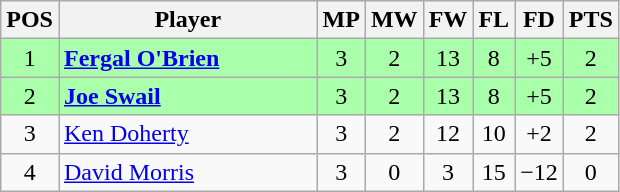<table class="wikitable" style="text-align: center;">
<tr>
<th width=20>POS</th>
<th width=165>Player</th>
<th width=20>MP</th>
<th width=20>MW</th>
<th width=20>FW</th>
<th width=20>FL</th>
<th width=20>FD</th>
<th width=20>PTS</th>
</tr>
<tr style="background:#aaffaa;">
<td>1</td>
<td style="text-align:left;"> <strong><a href='#'>Fergal O'Brien</a></strong></td>
<td>3</td>
<td>2</td>
<td>13</td>
<td>8</td>
<td>+5</td>
<td>2</td>
</tr>
<tr style="background:#aaffaa;">
<td>2</td>
<td style="text-align:left;"> <strong><a href='#'>Joe Swail</a></strong></td>
<td>3</td>
<td>2</td>
<td>13</td>
<td>8</td>
<td>+5</td>
<td>2</td>
</tr>
<tr>
<td>3</td>
<td style="text-align:left;"> <a href='#'>Ken Doherty</a></td>
<td>3</td>
<td>2</td>
<td>12</td>
<td>10</td>
<td>+2</td>
<td>2</td>
</tr>
<tr>
<td>4</td>
<td style="text-align:left;"> <a href='#'>David Morris</a></td>
<td>3</td>
<td>0</td>
<td>3</td>
<td>15</td>
<td>−12</td>
<td>0</td>
</tr>
</table>
